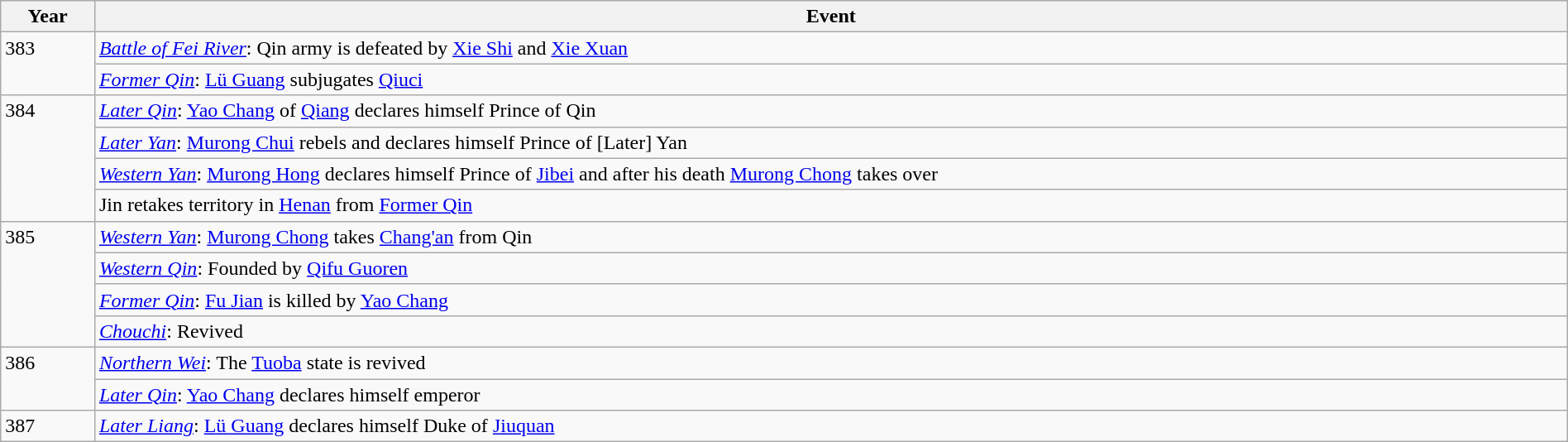<table class="wikitable" style="width:100%;">
<tr>
<th style="width:6%">Year</th>
<th>Event</th>
</tr>
<tr>
<td rowspan="2" valign="top">383</td>
<td><em><a href='#'>Battle of Fei River</a></em>: Qin army is defeated by <a href='#'>Xie Shi</a> and <a href='#'>Xie Xuan</a></td>
</tr>
<tr>
<td><em><a href='#'>Former Qin</a></em>: <a href='#'>Lü Guang</a> subjugates <a href='#'>Qiuci</a></td>
</tr>
<tr>
<td rowspan="4" style="vertical-align:top;">384</td>
<td><em><a href='#'>Later Qin</a></em>: <a href='#'>Yao Chang</a> of <a href='#'>Qiang</a> declares himself Prince of Qin</td>
</tr>
<tr>
<td><em><a href='#'>Later Yan</a></em>: <a href='#'>Murong Chui</a> rebels and declares himself Prince of [Later] Yan</td>
</tr>
<tr>
<td><em><a href='#'>Western Yan</a></em>: <a href='#'>Murong Hong</a> declares himself Prince of <a href='#'>Jibei</a> and after his death <a href='#'>Murong Chong</a> takes over</td>
</tr>
<tr>
<td>Jin retakes territory in <a href='#'>Henan</a> from <a href='#'>Former Qin</a></td>
</tr>
<tr>
<td rowspan="4" style="vertical-align:top;">385</td>
<td><em><a href='#'>Western Yan</a></em>: <a href='#'>Murong Chong</a> takes <a href='#'>Chang'an</a> from Qin</td>
</tr>
<tr>
<td><em><a href='#'>Western Qin</a></em>: Founded by <a href='#'>Qifu Guoren</a></td>
</tr>
<tr>
<td><em><a href='#'>Former Qin</a></em>: <a href='#'>Fu Jian</a> is killed by <a href='#'>Yao Chang</a></td>
</tr>
<tr>
<td><em><a href='#'>Chouchi</a></em>: Revived</td>
</tr>
<tr>
<td rowspan="2" style="vertical-align:top;">386</td>
<td><em><a href='#'>Northern Wei</a></em>: The <a href='#'>Tuoba</a> state is revived</td>
</tr>
<tr>
<td><em><a href='#'>Later Qin</a></em>: <a href='#'>Yao Chang</a> declares himself emperor</td>
</tr>
<tr>
<td>387</td>
<td><em><a href='#'>Later Liang</a></em>: <a href='#'>Lü Guang</a> declares himself Duke of <a href='#'>Jiuquan</a></td>
</tr>
</table>
